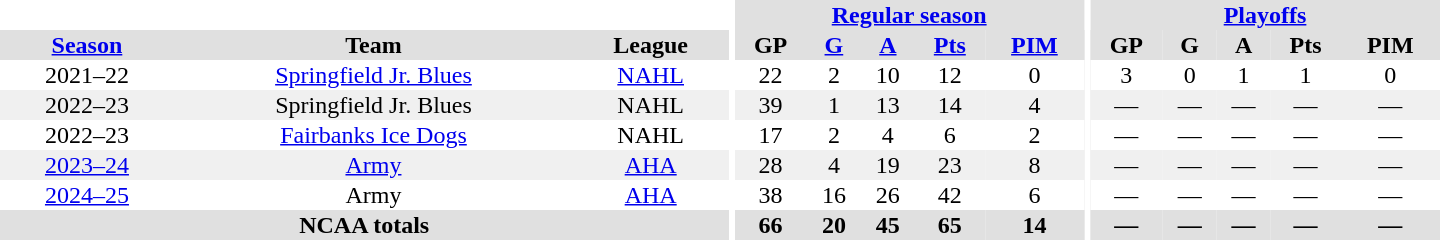<table border="0" cellpadding="1" cellspacing="0" style="text-align:center; width:60em">
<tr bgcolor="#e0e0e0">
<th colspan="3" bgcolor="#ffffff"></th>
<th rowspan="100" bgcolor="#ffffff"></th>
<th colspan="5"><a href='#'>Regular season</a></th>
<th rowspan="100" bgcolor="#ffffff"></th>
<th colspan="5"><a href='#'>Playoffs</a></th>
</tr>
<tr bgcolor="#e0e0e0">
<th><a href='#'>Season</a></th>
<th>Team</th>
<th>League</th>
<th>GP</th>
<th><a href='#'>G</a></th>
<th><a href='#'>A</a></th>
<th><a href='#'>Pts</a></th>
<th><a href='#'>PIM</a></th>
<th>GP</th>
<th>G</th>
<th>A</th>
<th>Pts</th>
<th>PIM</th>
</tr>
<tr>
<td>2021–22</td>
<td><a href='#'>Springfield Jr. Blues</a></td>
<td><a href='#'>NAHL</a></td>
<td>22</td>
<td>2</td>
<td>10</td>
<td>12</td>
<td>0</td>
<td>3</td>
<td>0</td>
<td>1</td>
<td>1</td>
<td>0</td>
</tr>
<tr bgcolor="#f0f0f0">
<td>2022–23</td>
<td>Springfield Jr. Blues</td>
<td>NAHL</td>
<td>39</td>
<td>1</td>
<td>13</td>
<td>14</td>
<td>4</td>
<td>—</td>
<td>—</td>
<td>—</td>
<td>—</td>
<td>—</td>
</tr>
<tr>
<td>2022–23</td>
<td><a href='#'>Fairbanks Ice Dogs</a></td>
<td>NAHL</td>
<td>17</td>
<td>2</td>
<td>4</td>
<td>6</td>
<td>2</td>
<td>—</td>
<td>—</td>
<td>—</td>
<td>—</td>
<td>—</td>
</tr>
<tr bgcolor="#f0f0f0">
<td><a href='#'>2023–24</a></td>
<td><a href='#'>Army</a></td>
<td><a href='#'>AHA</a></td>
<td>28</td>
<td>4</td>
<td>19</td>
<td>23</td>
<td>8</td>
<td>—</td>
<td>—</td>
<td>—</td>
<td>—</td>
<td>—</td>
</tr>
<tr>
<td><a href='#'>2024–25</a></td>
<td>Army</td>
<td><a href='#'>AHA</a></td>
<td>38</td>
<td>16</td>
<td>26</td>
<td>42</td>
<td>6</td>
<td>—</td>
<td>—</td>
<td>—</td>
<td>—</td>
<td>—</td>
</tr>
<tr bgcolor="#e0e0e0">
<th colspan="3">NCAA totals</th>
<th>66</th>
<th>20</th>
<th>45</th>
<th>65</th>
<th>14</th>
<th>—</th>
<th>—</th>
<th>—</th>
<th>—</th>
<th>—</th>
</tr>
</table>
